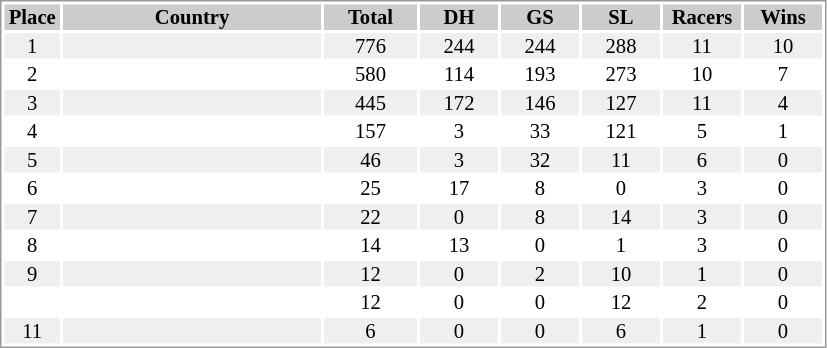<table border="0" style="border: 1px solid #999; background-color:#FFFFFF; text-align:center; font-size:86%; line-height:15px;">
<tr align="center" bgcolor="#CCCCCC">
<th width=35>Place</th>
<th width=170>Country</th>
<th width=60>Total</th>
<th width=50>DH</th>
<th width=50>GS</th>
<th width=50>SL</th>
<th width=50>Racers</th>
<th width=50>Wins</th>
</tr>
<tr bgcolor="#EFEFEF">
<td>1</td>
<td align="left"></td>
<td>776</td>
<td>244</td>
<td>244</td>
<td>288</td>
<td>11</td>
<td>10</td>
</tr>
<tr>
<td>2</td>
<td align="left"></td>
<td>580</td>
<td>114</td>
<td>193</td>
<td>273</td>
<td>10</td>
<td>7</td>
</tr>
<tr bgcolor="#EFEFEF">
<td>3</td>
<td align="left"></td>
<td>445</td>
<td>172</td>
<td>146</td>
<td>127</td>
<td>11</td>
<td>4</td>
</tr>
<tr>
<td>4</td>
<td align="left"></td>
<td>157</td>
<td>3</td>
<td>33</td>
<td>121</td>
<td>5</td>
<td>1</td>
</tr>
<tr bgcolor="#EFEFEF">
<td>5</td>
<td align="left"></td>
<td>46</td>
<td>3</td>
<td>32</td>
<td>11</td>
<td>6</td>
<td>0</td>
</tr>
<tr>
<td>6</td>
<td align="left"></td>
<td>25</td>
<td>17</td>
<td>8</td>
<td>0</td>
<td>3</td>
<td>0</td>
</tr>
<tr bgcolor="#EFEFEF">
<td>7</td>
<td align="left"></td>
<td>22</td>
<td>0</td>
<td>8</td>
<td>14</td>
<td>3</td>
<td>0</td>
</tr>
<tr>
<td>8</td>
<td align="left"></td>
<td>14</td>
<td>13</td>
<td>0</td>
<td>1</td>
<td>3</td>
<td>0</td>
</tr>
<tr bgcolor="#EFEFEF">
<td>9</td>
<td align="left"></td>
<td>12</td>
<td>0</td>
<td>2</td>
<td>10</td>
<td>1</td>
<td>0</td>
</tr>
<tr>
<td></td>
<td align="left"></td>
<td>12</td>
<td>0</td>
<td>0</td>
<td>12</td>
<td>2</td>
<td>0</td>
</tr>
<tr bgcolor="#EFEFEF">
<td>11</td>
<td align="left"></td>
<td>6</td>
<td>0</td>
<td>0</td>
<td>6</td>
<td>1</td>
<td>0</td>
</tr>
</table>
